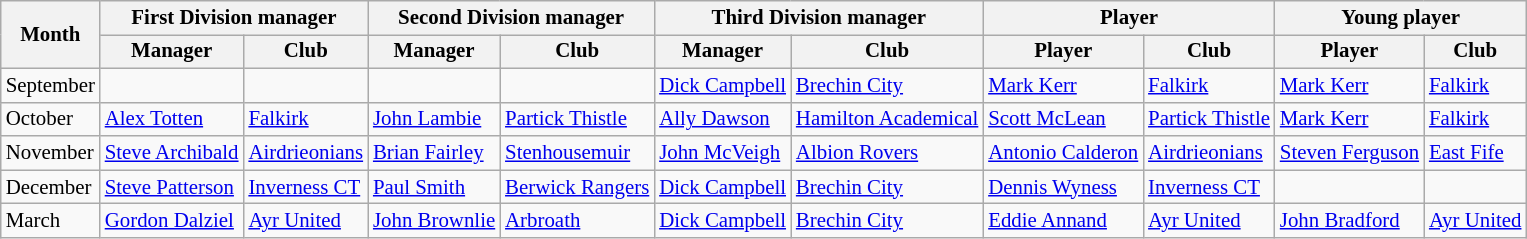<table class="wikitable" style="font-size:87%">
<tr>
<th rowspan=2>Month</th>
<th colspan=2>First Division manager</th>
<th colspan=2>Second Division manager</th>
<th colspan=2>Third Division manager</th>
<th colspan=2>Player</th>
<th colspan=2>Young player</th>
</tr>
<tr>
<th>Manager</th>
<th>Club</th>
<th>Manager</th>
<th>Club</th>
<th>Manager</th>
<th>Club</th>
<th>Player</th>
<th>Club</th>
<th>Player</th>
<th>Club</th>
</tr>
<tr>
<td>September</td>
<td></td>
<td></td>
<td></td>
<td></td>
<td><a href='#'>Dick Campbell</a></td>
<td><a href='#'>Brechin City</a></td>
<td><a href='#'>Mark Kerr</a></td>
<td><a href='#'>Falkirk</a></td>
<td><a href='#'>Mark Kerr</a></td>
<td><a href='#'>Falkirk</a></td>
</tr>
<tr>
<td>October</td>
<td><a href='#'>Alex Totten</a></td>
<td><a href='#'>Falkirk</a></td>
<td><a href='#'>John Lambie</a></td>
<td><a href='#'>Partick Thistle</a></td>
<td><a href='#'>Ally Dawson</a></td>
<td><a href='#'>Hamilton Academical</a></td>
<td><a href='#'>Scott McLean</a></td>
<td><a href='#'>Partick Thistle</a></td>
<td><a href='#'>Mark Kerr</a></td>
<td><a href='#'>Falkirk</a></td>
</tr>
<tr>
<td>November</td>
<td><a href='#'>Steve Archibald</a></td>
<td><a href='#'>Airdrieonians</a></td>
<td><a href='#'>Brian Fairley</a></td>
<td><a href='#'>Stenhousemuir</a></td>
<td><a href='#'>John McVeigh</a></td>
<td><a href='#'>Albion Rovers</a></td>
<td><a href='#'>Antonio Calderon</a></td>
<td><a href='#'>Airdrieonians</a></td>
<td><a href='#'>Steven Ferguson</a></td>
<td><a href='#'>East Fife</a></td>
</tr>
<tr>
<td>December</td>
<td><a href='#'>Steve Patterson</a></td>
<td><a href='#'>Inverness CT</a></td>
<td><a href='#'>Paul Smith</a></td>
<td><a href='#'>Berwick Rangers</a></td>
<td><a href='#'>Dick Campbell</a></td>
<td><a href='#'>Brechin City</a></td>
<td><a href='#'>Dennis Wyness</a></td>
<td><a href='#'>Inverness CT</a></td>
<td></td>
<td></td>
</tr>
<tr>
<td>March</td>
<td><a href='#'>Gordon Dalziel</a></td>
<td><a href='#'>Ayr United</a></td>
<td><a href='#'>John Brownlie</a></td>
<td><a href='#'>Arbroath</a></td>
<td><a href='#'>Dick Campbell</a></td>
<td><a href='#'>Brechin City</a></td>
<td><a href='#'>Eddie Annand</a></td>
<td><a href='#'>Ayr United</a></td>
<td><a href='#'>John Bradford</a></td>
<td><a href='#'>Ayr United</a></td>
</tr>
</table>
